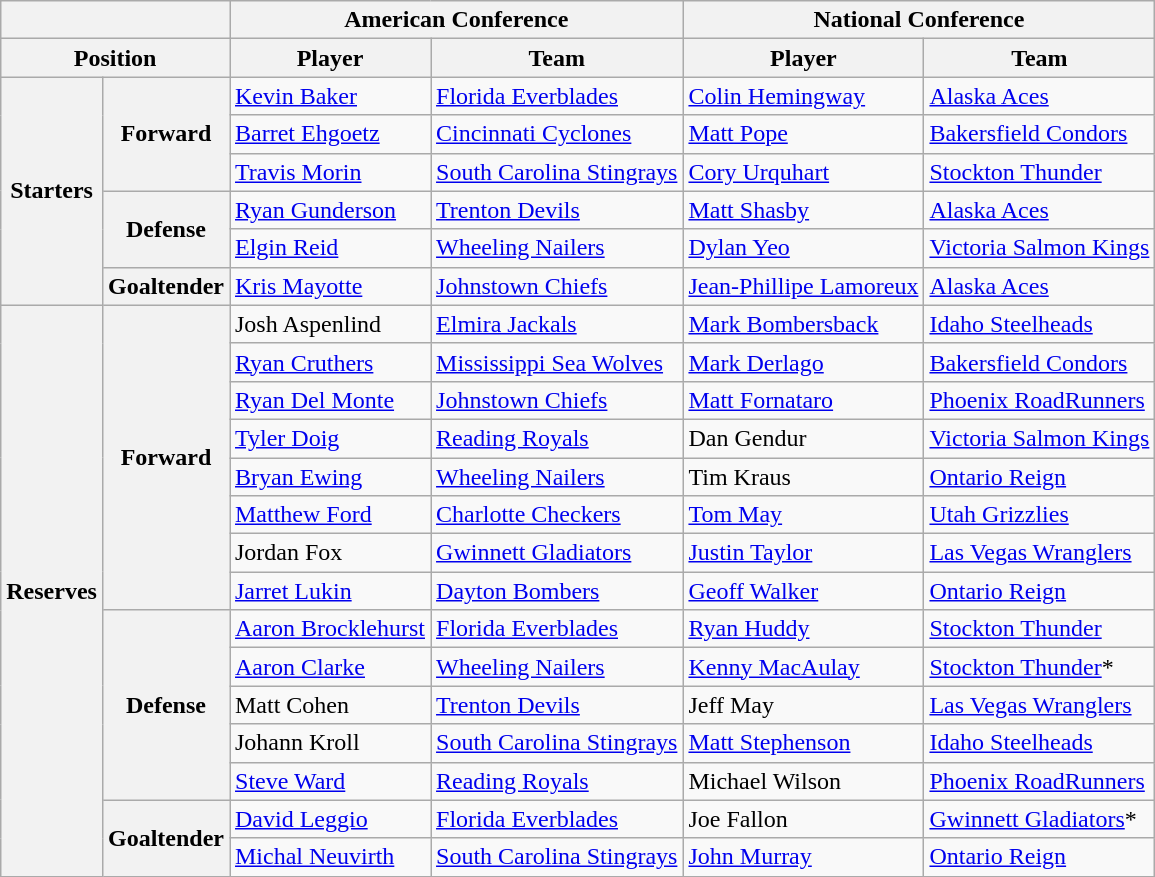<table class="wikitable sortable">
<tr>
<th colspan=2></th>
<th colspan=2>American Conference</th>
<th colspan=2>National Conference</th>
</tr>
<tr>
<th colspan=2>Position</th>
<th>Player</th>
<th>Team</th>
<th>Player</th>
<th>Team</th>
</tr>
<tr>
<th rowspan=6>Starters</th>
<th rowspan=3>Forward</th>
<td><a href='#'>Kevin Baker</a></td>
<td><a href='#'>Florida Everblades</a></td>
<td><a href='#'>Colin Hemingway</a></td>
<td><a href='#'>Alaska Aces</a></td>
</tr>
<tr>
<td><a href='#'>Barret Ehgoetz</a></td>
<td><a href='#'>Cincinnati Cyclones</a></td>
<td><a href='#'>Matt Pope</a></td>
<td><a href='#'>Bakersfield Condors</a></td>
</tr>
<tr>
<td><a href='#'>Travis Morin</a></td>
<td><a href='#'>South Carolina Stingrays</a></td>
<td><a href='#'>Cory Urquhart</a></td>
<td><a href='#'>Stockton Thunder</a></td>
</tr>
<tr>
<th rowspan=2>Defense</th>
<td><a href='#'>Ryan Gunderson</a></td>
<td><a href='#'>Trenton Devils</a></td>
<td><a href='#'>Matt Shasby</a></td>
<td><a href='#'>Alaska Aces</a></td>
</tr>
<tr>
<td><a href='#'>Elgin Reid</a></td>
<td><a href='#'>Wheeling Nailers</a></td>
<td><a href='#'>Dylan Yeo</a></td>
<td><a href='#'>Victoria Salmon Kings</a></td>
</tr>
<tr>
<th>Goaltender</th>
<td><a href='#'>Kris Mayotte</a></td>
<td><a href='#'>Johnstown Chiefs</a></td>
<td><a href='#'>Jean-Phillipe Lamoreux</a></td>
<td><a href='#'>Alaska Aces</a></td>
</tr>
<tr>
<th rowspan=15>Reserves</th>
<th rowspan=8>Forward</th>
<td>Josh Aspenlind</td>
<td><a href='#'>Elmira Jackals</a></td>
<td><a href='#'>Mark Bombersback</a></td>
<td><a href='#'>Idaho Steelheads</a></td>
</tr>
<tr>
<td><a href='#'>Ryan Cruthers</a></td>
<td><a href='#'>Mississippi Sea Wolves</a></td>
<td><a href='#'>Mark Derlago</a></td>
<td><a href='#'>Bakersfield Condors</a></td>
</tr>
<tr>
<td><a href='#'>Ryan Del Monte</a></td>
<td><a href='#'>Johnstown Chiefs</a></td>
<td><a href='#'>Matt Fornataro</a></td>
<td><a href='#'>Phoenix RoadRunners</a></td>
</tr>
<tr>
<td><a href='#'>Tyler Doig</a></td>
<td><a href='#'>Reading Royals</a></td>
<td>Dan Gendur</td>
<td><a href='#'>Victoria Salmon Kings</a></td>
</tr>
<tr>
<td><a href='#'>Bryan Ewing</a></td>
<td><a href='#'>Wheeling Nailers</a></td>
<td>Tim Kraus</td>
<td><a href='#'>Ontario Reign</a></td>
</tr>
<tr>
<td><a href='#'>Matthew Ford</a></td>
<td><a href='#'>Charlotte Checkers</a></td>
<td><a href='#'>Tom May</a></td>
<td><a href='#'>Utah Grizzlies</a></td>
</tr>
<tr>
<td>Jordan Fox</td>
<td><a href='#'>Gwinnett Gladiators</a></td>
<td><a href='#'>Justin Taylor</a></td>
<td><a href='#'>Las Vegas Wranglers</a></td>
</tr>
<tr>
<td><a href='#'>Jarret Lukin</a></td>
<td><a href='#'>Dayton Bombers</a></td>
<td><a href='#'>Geoff Walker</a></td>
<td><a href='#'>Ontario Reign</a></td>
</tr>
<tr>
<th rowspan=5>Defense</th>
<td><a href='#'>Aaron Brocklehurst</a></td>
<td><a href='#'>Florida Everblades</a></td>
<td><a href='#'>Ryan Huddy</a></td>
<td><a href='#'>Stockton Thunder</a></td>
</tr>
<tr>
<td><a href='#'>Aaron Clarke</a></td>
<td><a href='#'>Wheeling Nailers</a></td>
<td><a href='#'>Kenny MacAulay</a></td>
<td><a href='#'>Stockton Thunder</a>*</td>
</tr>
<tr>
<td>Matt Cohen</td>
<td><a href='#'>Trenton Devils</a></td>
<td>Jeff May</td>
<td><a href='#'>Las Vegas Wranglers</a></td>
</tr>
<tr>
<td>Johann Kroll</td>
<td><a href='#'>South Carolina Stingrays</a></td>
<td><a href='#'>Matt Stephenson</a></td>
<td><a href='#'>Idaho Steelheads</a></td>
</tr>
<tr>
<td><a href='#'>Steve Ward</a></td>
<td><a href='#'>Reading Royals</a></td>
<td>Michael Wilson</td>
<td><a href='#'>Phoenix RoadRunners</a></td>
</tr>
<tr>
<th rowspan=2>Goaltender</th>
<td><a href='#'>David Leggio</a></td>
<td><a href='#'>Florida Everblades</a></td>
<td>Joe Fallon</td>
<td><a href='#'>Gwinnett Gladiators</a>*</td>
</tr>
<tr>
<td><a href='#'>Michal Neuvirth</a></td>
<td><a href='#'>South Carolina Stingrays</a></td>
<td><a href='#'>John Murray</a></td>
<td><a href='#'>Ontario Reign</a></td>
</tr>
</table>
